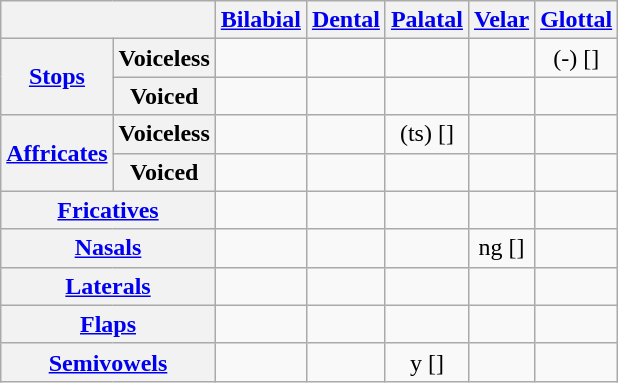<table class="wikitable" style="text-align: center">
<tr>
<th colspan=2></th>
<th><a href='#'>Bilabial</a></th>
<th><a href='#'>Dental</a></th>
<th><a href='#'>Palatal</a></th>
<th><a href='#'>Velar</a></th>
<th><a href='#'>Glottal</a></th>
</tr>
<tr>
<th rowspan=2><a href='#'>Stops</a></th>
<th>Voiceless</th>
<td></td>
<td></td>
<td></td>
<td></td>
<td>(-) []</td>
</tr>
<tr>
<th>Voiced</th>
<td></td>
<td></td>
<td></td>
<td></td>
<td></td>
</tr>
<tr>
<th rowspan=2><a href='#'>Affricates</a></th>
<th>Voiceless</th>
<td></td>
<td></td>
<td>(ts) []</td>
<td></td>
<td></td>
</tr>
<tr>
<th>Voiced</th>
<td></td>
<td></td>
<td></td>
<td></td>
<td></td>
</tr>
<tr>
<th colspan=2><a href='#'>Fricatives</a></th>
<td></td>
<td></td>
<td></td>
<td></td>
<td></td>
</tr>
<tr>
<th colspan=2><a href='#'>Nasals</a></th>
<td></td>
<td></td>
<td></td>
<td>ng []</td>
<td></td>
</tr>
<tr>
<th colspan=2><a href='#'>Laterals</a></th>
<td></td>
<td></td>
<td></td>
<td></td>
<td></td>
</tr>
<tr>
<th colspan=2><a href='#'>Flaps</a></th>
<td></td>
<td></td>
<td></td>
<td></td>
<td></td>
</tr>
<tr>
<th colspan=2><a href='#'>Semivowels</a></th>
<td></td>
<td></td>
<td>y []</td>
<td></td>
<td></td>
</tr>
</table>
